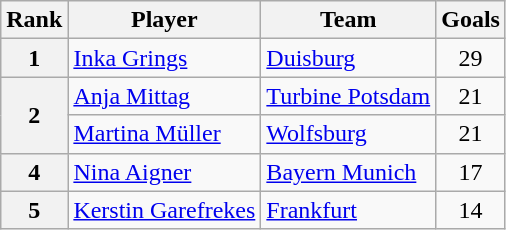<table class="wikitable">
<tr>
<th>Rank</th>
<th>Player</th>
<th>Team</th>
<th>Goals</th>
</tr>
<tr>
<th>1</th>
<td> <a href='#'>Inka Grings</a></td>
<td><a href='#'>Duisburg</a></td>
<td align=center>29</td>
</tr>
<tr>
<th rowspan=2>2</th>
<td> <a href='#'>Anja Mittag</a></td>
<td><a href='#'>Turbine Potsdam</a></td>
<td align=center>21</td>
</tr>
<tr>
<td> <a href='#'>Martina Müller</a></td>
<td><a href='#'>Wolfsburg</a></td>
<td align=center>21</td>
</tr>
<tr>
<th>4</th>
<td> <a href='#'>Nina Aigner</a></td>
<td><a href='#'>Bayern Munich</a></td>
<td align=center>17</td>
</tr>
<tr>
<th>5</th>
<td> <a href='#'>Kerstin Garefrekes</a></td>
<td><a href='#'>Frankfurt</a></td>
<td align=center>14</td>
</tr>
</table>
